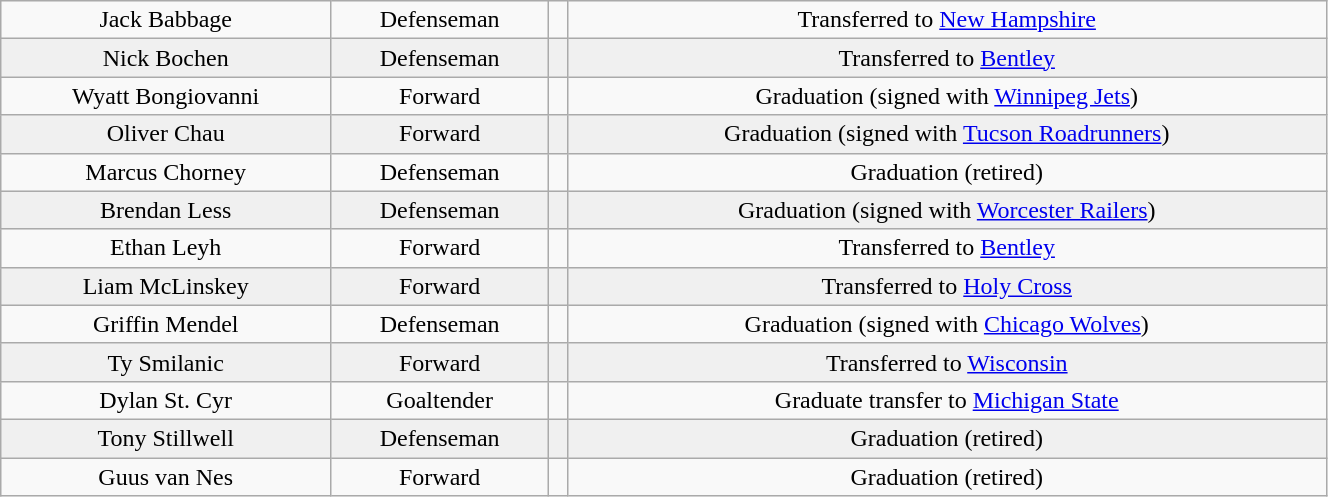<table class="wikitable" width="70%">
<tr align="center" bgcolor="">
<td>Jack Babbage</td>
<td>Defenseman</td>
<td></td>
<td>Transferred to <a href='#'>New Hampshire</a></td>
</tr>
<tr align="center" bgcolor="f0f0f0">
<td>Nick Bochen</td>
<td>Defenseman</td>
<td></td>
<td>Transferred to <a href='#'>Bentley</a></td>
</tr>
<tr align="center" bgcolor="">
<td>Wyatt Bongiovanni</td>
<td>Forward</td>
<td></td>
<td>Graduation (signed with <a href='#'>Winnipeg Jets</a>)</td>
</tr>
<tr align="center" bgcolor="f0f0f0">
<td>Oliver Chau</td>
<td>Forward</td>
<td></td>
<td>Graduation (signed with <a href='#'>Tucson Roadrunners</a>)</td>
</tr>
<tr align="center" bgcolor="">
<td>Marcus Chorney</td>
<td>Defenseman</td>
<td></td>
<td>Graduation (retired)</td>
</tr>
<tr align="center" bgcolor="f0f0f0">
<td>Brendan Less</td>
<td>Defenseman</td>
<td></td>
<td>Graduation (signed with <a href='#'>Worcester Railers</a>)</td>
</tr>
<tr align="center" bgcolor="">
<td>Ethan Leyh</td>
<td>Forward</td>
<td></td>
<td>Transferred to <a href='#'>Bentley</a></td>
</tr>
<tr align="center" bgcolor="f0f0f0">
<td>Liam McLinskey</td>
<td>Forward</td>
<td></td>
<td>Transferred to <a href='#'>Holy Cross</a></td>
</tr>
<tr align="center" bgcolor="">
<td>Griffin Mendel</td>
<td>Defenseman</td>
<td></td>
<td>Graduation (signed with <a href='#'>Chicago Wolves</a>)</td>
</tr>
<tr align="center" bgcolor="f0f0f0">
<td>Ty Smilanic</td>
<td>Forward</td>
<td></td>
<td>Transferred to <a href='#'>Wisconsin</a></td>
</tr>
<tr align="center" bgcolor="">
<td>Dylan St. Cyr</td>
<td>Goaltender</td>
<td></td>
<td>Graduate transfer to <a href='#'>Michigan State</a></td>
</tr>
<tr align="center" bgcolor="f0f0f0">
<td>Tony Stillwell</td>
<td>Defenseman</td>
<td></td>
<td>Graduation (retired)</td>
</tr>
<tr align="center" bgcolor="">
<td>Guus van Nes</td>
<td>Forward</td>
<td></td>
<td>Graduation (retired)</td>
</tr>
</table>
